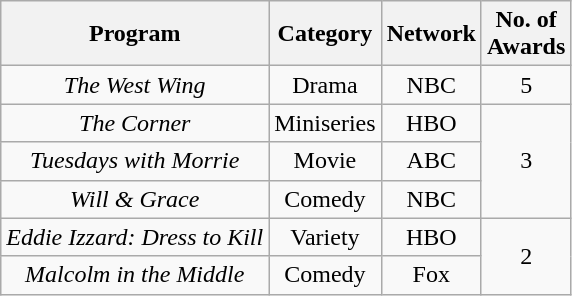<table class="wikitable">
<tr>
<th>Program</th>
<th>Category</th>
<th>Network</th>
<th>No. of<br>Awards</th>
</tr>
<tr style="text-align:center">
<td><em>The West Wing</em></td>
<td>Drama</td>
<td>NBC</td>
<td>5</td>
</tr>
<tr style="text-align:center">
<td><em>The Corner</em></td>
<td>Miniseries</td>
<td>HBO</td>
<td rowspan="3">3</td>
</tr>
<tr style="text-align:center">
<td><em>Tuesdays with Morrie</em></td>
<td>Movie</td>
<td>ABC</td>
</tr>
<tr style="text-align:center">
<td><em>Will & Grace</em></td>
<td>Comedy</td>
<td>NBC</td>
</tr>
<tr style="text-align:center">
<td><em>Eddie Izzard: Dress to Kill</em></td>
<td>Variety</td>
<td>HBO</td>
<td rowspan="2">2</td>
</tr>
<tr style="text-align:center">
<td><em>Malcolm in the Middle</em></td>
<td>Comedy</td>
<td>Fox</td>
</tr>
</table>
